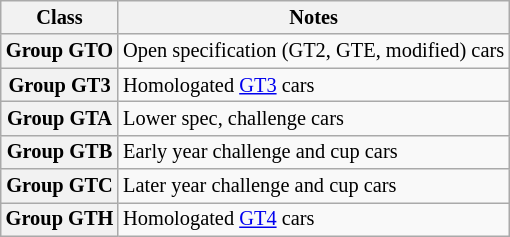<table class="wikitable" style="font-size: 85%;">
<tr>
<th>Class</th>
<th>Notes</th>
</tr>
<tr>
<th>Group GTO</th>
<td>Open specification (GT2, GTE, modified) cars</td>
</tr>
<tr>
<th>Group GT3</th>
<td>Homologated <a href='#'>GT3</a> cars</td>
</tr>
<tr>
<th>Group GTA</th>
<td>Lower spec, challenge cars</td>
</tr>
<tr>
<th>Group GTB</th>
<td>Early year challenge and cup cars</td>
</tr>
<tr>
<th>Group GTC</th>
<td>Later year challenge and cup cars</td>
</tr>
<tr>
<th>Group GTH</th>
<td>Homologated <a href='#'>GT4</a> cars</td>
</tr>
</table>
